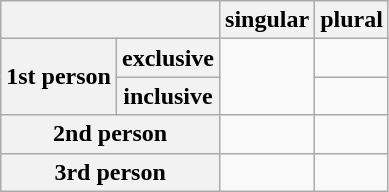<table class="wikitable">
<tr>
<th colspan="2"></th>
<th>singular</th>
<th>plural</th>
</tr>
<tr>
<th rowspan="2">1st person</th>
<th>exclusive</th>
<td rowspan="2"></td>
<td></td>
</tr>
<tr>
<th>inclusive</th>
<td></td>
</tr>
<tr>
<th colspan="2">2nd person</th>
<td></td>
<td></td>
</tr>
<tr>
<th colspan="2">3rd person</th>
<td></td>
<td></td>
</tr>
</table>
